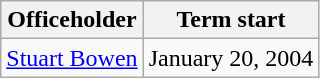<table class="wikitable sortable">
<tr style="vertical-align:bottom;">
<th>Officeholder</th>
<th>Term start</th>
</tr>
<tr>
<td><a href='#'>Stuart Bowen</a></td>
<td>January 20, 2004</td>
</tr>
</table>
